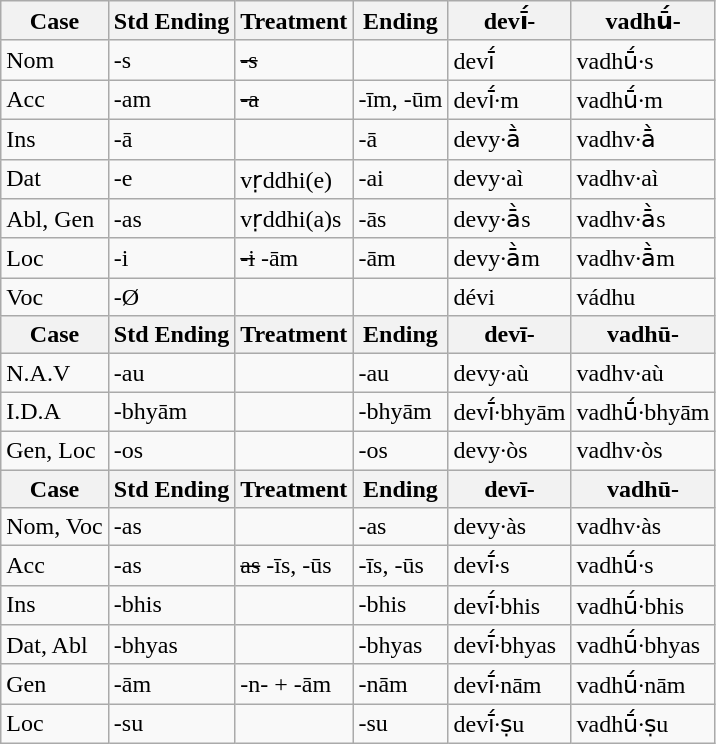<table class="wikitable">
<tr>
<th>Case</th>
<th>Std Ending</th>
<th>Treatment</th>
<th>Ending</th>
<th>devī́-</th>
<th>vadhū́-</th>
</tr>
<tr>
<td>Nom</td>
<td>-s</td>
<td><s>-s</s></td>
<td></td>
<td>devī́</td>
<td>vadhū́·s</td>
</tr>
<tr>
<td>Acc</td>
<td>-am</td>
<td><s>-a</s></td>
<td>-īm, -ūm</td>
<td>devī́·m</td>
<td>vadhū́·m</td>
</tr>
<tr>
<td>Ins</td>
<td>-ā</td>
<td></td>
<td>-ā</td>
<td>devy·ā̀</td>
<td>vadhv·ā̀</td>
</tr>
<tr>
<td>Dat</td>
<td>-e</td>
<td>vṛddhi(e)</td>
<td>-ai</td>
<td>devy·aì</td>
<td>vadhv·aì</td>
</tr>
<tr>
<td>Abl, Gen</td>
<td>-as</td>
<td>vṛddhi(a)s</td>
<td>-ās</td>
<td>devy·ā̀s</td>
<td>vadhv·ā̀s</td>
</tr>
<tr>
<td>Loc</td>
<td>-i</td>
<td><s>-i</s> -ām</td>
<td>-ām</td>
<td>devy·ā̀m</td>
<td>vadhv·ā̀m</td>
</tr>
<tr>
<td>Voc </td>
<td>-Ø</td>
<td></td>
<td></td>
<td>dévi</td>
<td>vádhu</td>
</tr>
<tr>
<th>Case</th>
<th>Std Ending</th>
<th>Treatment</th>
<th>Ending</th>
<th>devī-</th>
<th>vadhū-</th>
</tr>
<tr>
<td>N.A.V</td>
<td>-au</td>
<td></td>
<td>-au</td>
<td>devy·aù</td>
<td>vadhv·aù</td>
</tr>
<tr>
<td>I.D.A</td>
<td>-bhyām</td>
<td></td>
<td>-bhyām</td>
<td>devī́·bhyām</td>
<td>vadhū́·bhyām</td>
</tr>
<tr>
<td>Gen, Loc</td>
<td>-os</td>
<td></td>
<td>-os</td>
<td>devy·òs</td>
<td>vadhv·òs</td>
</tr>
<tr>
<th>Case</th>
<th>Std Ending</th>
<th>Treatment</th>
<th>Ending</th>
<th>devī-</th>
<th>vadhū-</th>
</tr>
<tr>
<td>Nom, Voc</td>
<td>-as</td>
<td></td>
<td>-as</td>
<td>devy·às</td>
<td>vadhv·às</td>
</tr>
<tr>
<td>Acc</td>
<td>-as</td>
<td><s>as</s> -īs, -ūs</td>
<td>-īs, -ūs</td>
<td>devī́·s</td>
<td>vadhū́·s</td>
</tr>
<tr>
<td>Ins</td>
<td>-bhis</td>
<td></td>
<td>-bhis</td>
<td>devī́·bhis</td>
<td>vadhū́·bhis</td>
</tr>
<tr>
<td>Dat, Abl</td>
<td>-bhyas</td>
<td></td>
<td>-bhyas</td>
<td>devī́·bhyas</td>
<td>vadhū́·bhyas</td>
</tr>
<tr>
<td>Gen</td>
<td>-ām</td>
<td>-n- + -ām</td>
<td>-nām</td>
<td>devī́·nām</td>
<td>vadhū́·nām</td>
</tr>
<tr>
<td>Loc</td>
<td>-su</td>
<td></td>
<td>-su</td>
<td>devī́·ṣu</td>
<td>vadhū́·ṣu</td>
</tr>
</table>
